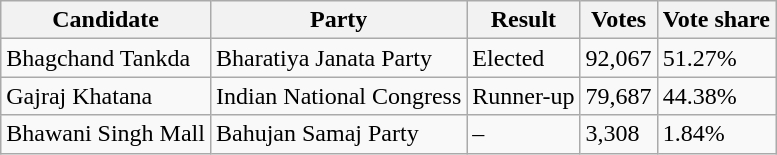<table class="wikitable">
<tr>
<th>Candidate</th>
<th>Party</th>
<th>Result</th>
<th>Votes</th>
<th>Vote share</th>
</tr>
<tr>
<td>Bhagchand Tankda</td>
<td> Bharatiya Janata Party</td>
<td>Elected</td>
<td>92,067</td>
<td>51.27%</td>
</tr>
<tr>
<td>Gajraj Khatana</td>
<td> Indian National Congress</td>
<td>Runner-up</td>
<td>79,687</td>
<td>44.38%</td>
</tr>
<tr>
<td>Bhawani Singh Mall</td>
<td> Bahujan Samaj Party</td>
<td>–</td>
<td>3,308</td>
<td>1.84%</td>
</tr>
</table>
